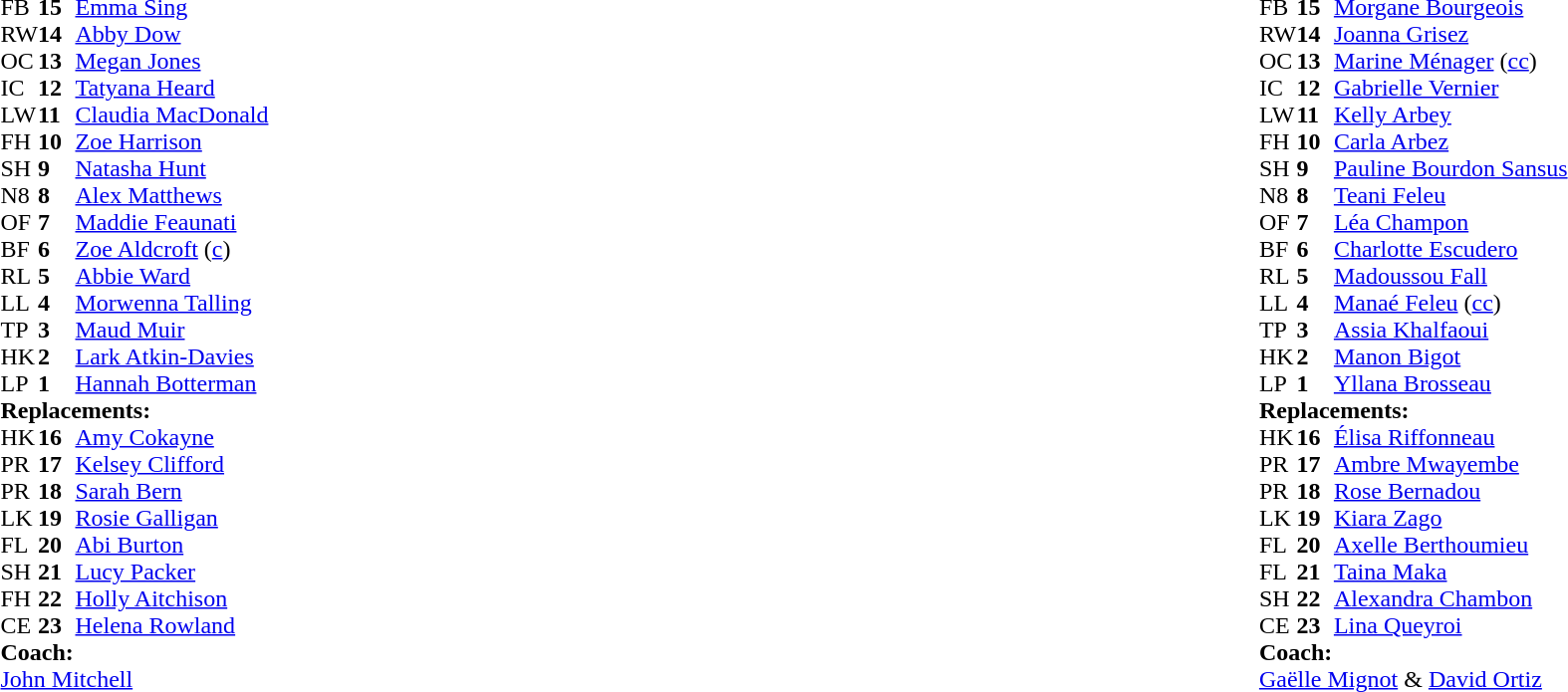<table style="width:100%">
<tr>
<td style="vertical-align:top; width:50%"><br><table cellspacing="0" cellpadding="0">
<tr>
<th width="25"></th>
<th width="25"></th>
</tr>
<tr>
<td>FB</td>
<td><strong>15</strong></td>
<td><a href='#'>Emma Sing</a></td>
</tr>
<tr>
<td>RW</td>
<td><strong>14</strong></td>
<td><a href='#'>Abby Dow</a></td>
</tr>
<tr>
<td>OC</td>
<td><strong>13</strong></td>
<td><a href='#'>Megan Jones</a></td>
</tr>
<tr>
<td>IC</td>
<td><strong>12</strong></td>
<td><a href='#'>Tatyana Heard</a></td>
<td></td>
<td></td>
</tr>
<tr>
<td>LW</td>
<td><strong>11</strong></td>
<td><a href='#'>Claudia MacDonald</a></td>
<td></td>
<td></td>
</tr>
<tr>
<td>FH</td>
<td><strong>10</strong></td>
<td><a href='#'>Zoe Harrison</a></td>
</tr>
<tr>
<td>SH</td>
<td><strong>9</strong></td>
<td><a href='#'>Natasha Hunt</a></td>
<td></td>
<td></td>
</tr>
<tr>
<td>N8</td>
<td><strong>8</strong></td>
<td><a href='#'>Alex Matthews</a></td>
</tr>
<tr>
<td>OF</td>
<td><strong>7</strong></td>
<td><a href='#'>Maddie Feaunati</a></td>
<td></td>
<td></td>
</tr>
<tr>
<td>BF</td>
<td><strong>6</strong></td>
<td><a href='#'>Zoe Aldcroft</a> (<a href='#'>c</a>)</td>
</tr>
<tr>
<td>RL</td>
<td><strong>5</strong></td>
<td><a href='#'>Abbie Ward</a></td>
</tr>
<tr>
<td>LL</td>
<td><strong>4</strong></td>
<td><a href='#'>Morwenna Talling</a></td>
<td></td>
<td></td>
</tr>
<tr>
<td>TP</td>
<td><strong>3</strong></td>
<td><a href='#'>Maud Muir</a></td>
<td></td>
<td></td>
</tr>
<tr>
<td>HK</td>
<td><strong>2</strong></td>
<td><a href='#'>Lark Atkin-Davies</a></td>
<td></td>
<td></td>
</tr>
<tr>
<td>LP</td>
<td><strong>1</strong></td>
<td><a href='#'>Hannah Botterman</a></td>
<td></td>
<td></td>
</tr>
<tr>
<td colspan="3"><strong>Replacements:</strong></td>
</tr>
<tr>
<td>HK</td>
<td><strong>16</strong></td>
<td><a href='#'>Amy Cokayne</a></td>
<td></td>
<td></td>
</tr>
<tr>
<td>PR</td>
<td><strong>17</strong></td>
<td><a href='#'>Kelsey Clifford</a></td>
<td></td>
<td></td>
</tr>
<tr>
<td>PR</td>
<td><strong>18</strong></td>
<td><a href='#'>Sarah Bern</a></td>
<td></td>
<td></td>
</tr>
<tr>
<td>LK</td>
<td><strong>19</strong></td>
<td><a href='#'>Rosie Galligan</a></td>
<td></td>
<td></td>
</tr>
<tr>
<td>FL</td>
<td><strong>20</strong></td>
<td><a href='#'>Abi Burton</a></td>
<td></td>
<td></td>
</tr>
<tr>
<td>SH</td>
<td><strong>21</strong></td>
<td><a href='#'>Lucy Packer</a></td>
<td></td>
<td></td>
</tr>
<tr>
<td>FH</td>
<td><strong>22</strong></td>
<td><a href='#'>Holly Aitchison</a></td>
<td></td>
<td></td>
</tr>
<tr>
<td>CE</td>
<td><strong>23</strong></td>
<td><a href='#'>Helena Rowland</a></td>
<td></td>
<td></td>
</tr>
<tr>
<td colspan="3"><strong>Coach:</strong></td>
</tr>
<tr>
<td colspan="3"> <a href='#'>John Mitchell</a></td>
</tr>
</table>
</td>
<td style="vertical-align:top"></td>
<td style="vertical-align:top; width:50%"><br><table cellspacing="0" cellpadding="0" style="margin:auto">
<tr>
<th width="25"></th>
<th width="25"></th>
</tr>
<tr>
<td>FB</td>
<td><strong>15</strong></td>
<td><a href='#'>Morgane Bourgeois</a></td>
</tr>
<tr>
<td>RW</td>
<td><strong>14</strong></td>
<td><a href='#'>Joanna Grisez</a></td>
</tr>
<tr>
<td>OC</td>
<td><strong>13</strong></td>
<td><a href='#'>Marine Ménager</a> (<a href='#'>cc</a>)</td>
</tr>
<tr>
<td>IC</td>
<td><strong>12</strong></td>
<td><a href='#'>Gabrielle Vernier</a></td>
<td></td>
<td></td>
<td></td>
</tr>
<tr>
<td>LW</td>
<td><strong>11</strong></td>
<td><a href='#'>Kelly Arbey</a></td>
</tr>
<tr>
<td>FH</td>
<td><strong>10</strong></td>
<td><a href='#'>Carla Arbez</a></td>
<td></td>
<td></td>
</tr>
<tr>
<td>SH</td>
<td><strong>9</strong></td>
<td><a href='#'>Pauline Bourdon Sansus</a></td>
<td></td>
<td></td>
</tr>
<tr>
<td>N8</td>
<td><strong>8</strong></td>
<td><a href='#'>Teani Feleu</a></td>
</tr>
<tr>
<td>OF</td>
<td><strong>7</strong></td>
<td><a href='#'>Léa Champon</a></td>
</tr>
<tr>
<td>BF</td>
<td><strong>6</strong></td>
<td><a href='#'>Charlotte Escudero</a></td>
<td></td>
<td></td>
<td></td>
<td></td>
</tr>
<tr>
<td>RL</td>
<td><strong>5</strong></td>
<td><a href='#'>Madoussou Fall</a></td>
<td></td>
<td></td>
</tr>
<tr>
<td>LL</td>
<td><strong>4</strong></td>
<td><a href='#'>Manaé Feleu</a> (<a href='#'>cc</a>)</td>
<td></td>
<td></td>
</tr>
<tr>
<td>TP</td>
<td><strong>3</strong></td>
<td><a href='#'>Assia Khalfaoui</a></td>
<td></td>
<td></td>
<td></td>
<td></td>
</tr>
<tr>
<td>HK</td>
<td><strong>2</strong></td>
<td><a href='#'>Manon Bigot</a></td>
<td></td>
<td></td>
</tr>
<tr>
<td>LP</td>
<td><strong>1</strong></td>
<td><a href='#'>Yllana Brosseau</a></td>
<td></td>
<td></td>
</tr>
<tr>
<td colspan="3"><strong>Replacements:</strong></td>
</tr>
<tr>
<td>HK</td>
<td><strong>16</strong></td>
<td><a href='#'>Élisa Riffonneau</a></td>
<td></td>
<td></td>
</tr>
<tr>
<td>PR</td>
<td><strong>17</strong></td>
<td><a href='#'>Ambre Mwayembe</a></td>
<td></td>
<td></td>
</tr>
<tr>
<td>PR</td>
<td><strong>18</strong></td>
<td><a href='#'>Rose Bernadou</a></td>
<td></td>
<td></td>
<td></td>
<td></td>
</tr>
<tr>
<td>LK</td>
<td><strong>19</strong></td>
<td><a href='#'>Kiara Zago</a></td>
<td></td>
<td></td>
</tr>
<tr>
<td>FL</td>
<td><strong>20</strong></td>
<td><a href='#'>Axelle Berthoumieu</a></td>
<td></td>
<td></td>
<td></td>
<td></td>
</tr>
<tr>
<td>FL</td>
<td><strong>21</strong></td>
<td><a href='#'>Taina Maka</a></td>
<td></td>
<td></td>
</tr>
<tr>
<td>SH</td>
<td><strong>22</strong></td>
<td><a href='#'>Alexandra Chambon</a></td>
<td></td>
<td></td>
</tr>
<tr>
<td>CE</td>
<td><strong>23</strong></td>
<td><a href='#'>Lina Queyroi</a></td>
<td></td>
<td></td>
</tr>
<tr>
<td colspan="3"><strong>Coach:</strong></td>
</tr>
<tr>
<td colspan="3"> <a href='#'>Gaëlle Mignot</a> &  <a href='#'>David Ortiz</a></td>
</tr>
</table>
</td>
</tr>
</table>
